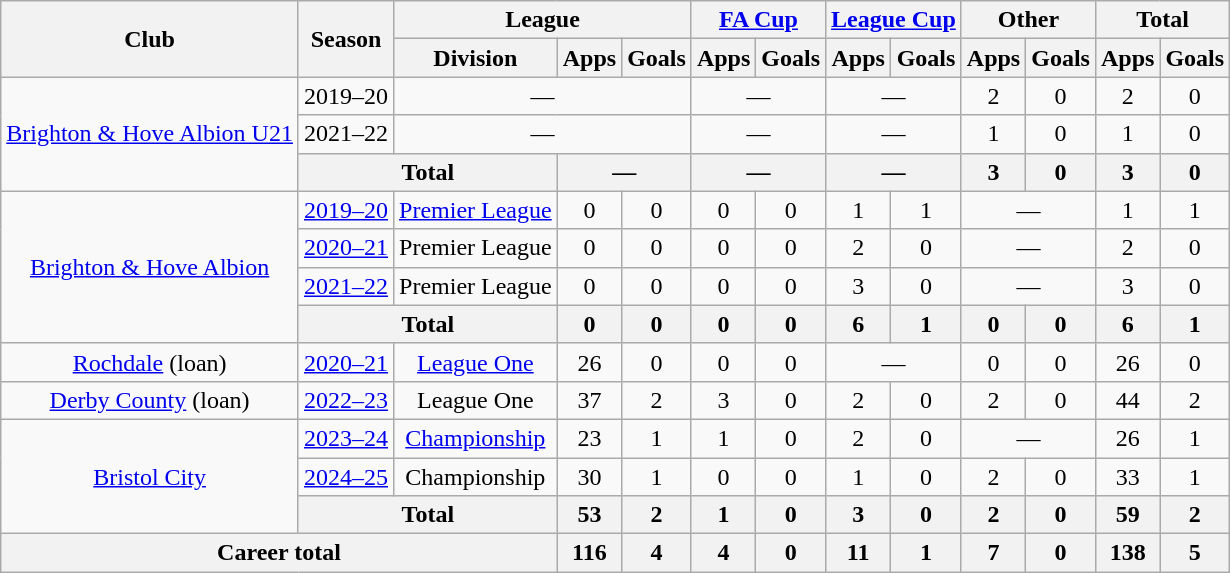<table class=wikitable style="text-align: center;">
<tr>
<th rowspan=2>Club</th>
<th rowspan=2>Season</th>
<th colspan=3>League</th>
<th colspan=2><a href='#'>FA Cup</a></th>
<th colspan=2><a href='#'>League Cup</a></th>
<th colspan=2>Other</th>
<th colspan=2>Total</th>
</tr>
<tr>
<th>Division</th>
<th>Apps</th>
<th>Goals</th>
<th>Apps</th>
<th>Goals</th>
<th>Apps</th>
<th>Goals</th>
<th>Apps</th>
<th>Goals</th>
<th>Apps</th>
<th>Goals</th>
</tr>
<tr>
<td rowspan="3"><a href='#'>Brighton & Hove Albion U21</a></td>
<td>2019–20</td>
<td colspan=3>—</td>
<td colspan=2>—</td>
<td colspan=2>—</td>
<td>2</td>
<td>0</td>
<td>2</td>
<td>0</td>
</tr>
<tr>
<td>2021–22</td>
<td colspan=3>—</td>
<td colspan=2>—</td>
<td colspan=2>—</td>
<td>1</td>
<td>0</td>
<td>1</td>
<td>0</td>
</tr>
<tr>
<th colspan=2>Total</th>
<th colspan=2>—</th>
<th colspan=2>—</th>
<th colspan=2>—</th>
<th>3</th>
<th>0</th>
<th>3</th>
<th>0</th>
</tr>
<tr>
<td rowspan=4><a href='#'>Brighton & Hove Albion</a></td>
<td><a href='#'>2019–20</a></td>
<td><a href='#'>Premier League</a></td>
<td>0</td>
<td>0</td>
<td>0</td>
<td>0</td>
<td>1</td>
<td>1</td>
<td colspan="2">—</td>
<td>1</td>
<td>1</td>
</tr>
<tr>
<td><a href='#'>2020–21</a></td>
<td>Premier League</td>
<td>0</td>
<td>0</td>
<td>0</td>
<td>0</td>
<td>2</td>
<td>0</td>
<td colspan="2">—</td>
<td>2</td>
<td>0</td>
</tr>
<tr>
<td><a href='#'>2021–22</a></td>
<td>Premier League</td>
<td>0</td>
<td>0</td>
<td>0</td>
<td>0</td>
<td>3</td>
<td>0</td>
<td colspan="2">—</td>
<td>3</td>
<td>0</td>
</tr>
<tr>
<th colspan=2>Total</th>
<th>0</th>
<th>0</th>
<th>0</th>
<th>0</th>
<th>6</th>
<th>1</th>
<th>0</th>
<th>0</th>
<th>6</th>
<th>1</th>
</tr>
<tr>
<td><a href='#'>Rochdale</a> (loan)</td>
<td><a href='#'>2020–21</a></td>
<td><a href='#'>League One</a></td>
<td>26</td>
<td>0</td>
<td>0</td>
<td>0</td>
<td colspan="2">—</td>
<td>0</td>
<td>0</td>
<td>26</td>
<td>0</td>
</tr>
<tr>
<td><a href='#'>Derby County</a> (loan)</td>
<td><a href='#'>2022–23</a></td>
<td>League One</td>
<td>37</td>
<td>2</td>
<td>3</td>
<td>0</td>
<td>2</td>
<td>0</td>
<td>2</td>
<td>0</td>
<td>44</td>
<td>2</td>
</tr>
<tr>
<td rowspan=3><a href='#'>Bristol City</a></td>
<td><a href='#'>2023–24</a></td>
<td><a href='#'>Championship</a></td>
<td>23</td>
<td>1</td>
<td>1</td>
<td>0</td>
<td>2</td>
<td>0</td>
<td colspan="2">—</td>
<td>26</td>
<td>1</td>
</tr>
<tr>
<td><a href='#'>2024–25</a></td>
<td>Championship</td>
<td>30</td>
<td>1</td>
<td>0</td>
<td>0</td>
<td>1</td>
<td>0</td>
<td>2</td>
<td>0</td>
<td>33</td>
<td>1</td>
</tr>
<tr>
<th colspan=2>Total</th>
<th>53</th>
<th>2</th>
<th>1</th>
<th>0</th>
<th>3</th>
<th>0</th>
<th>2</th>
<th>0</th>
<th>59</th>
<th>2</th>
</tr>
<tr>
<th colspan=3>Career total</th>
<th>116</th>
<th>4</th>
<th>4</th>
<th>0</th>
<th>11</th>
<th>1</th>
<th>7</th>
<th>0</th>
<th>138</th>
<th>5</th>
</tr>
</table>
